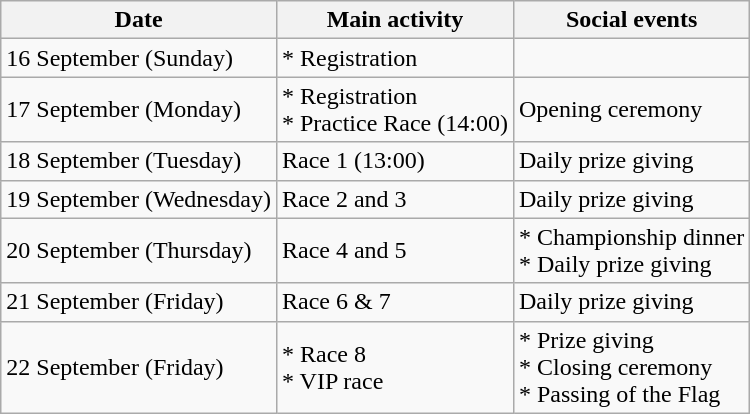<table class="wikitable" border="1">
<tr>
<th style="text-align:center">Date</th>
<th style="text-align:center">Main activity</th>
<th style="text-align:center">Social events</th>
</tr>
<tr>
<td>16 September (Sunday)</td>
<td>* Registration</td>
<td></td>
</tr>
<tr>
<td>17 September (Monday)</td>
<td>* Registration<br>* Practice Race (14:00)</td>
<td>Opening ceremony</td>
</tr>
<tr>
<td>18 September (Tuesday)</td>
<td>Race 1 (13:00)</td>
<td>Daily prize giving</td>
</tr>
<tr>
<td>19 September (Wednesday)</td>
<td>Race 2 and 3</td>
<td>Daily prize giving</td>
</tr>
<tr>
<td>20 September (Thursday)</td>
<td>Race 4 and 5</td>
<td>* Championship dinner<br>* Daily prize giving</td>
</tr>
<tr>
<td>21 September (Friday)</td>
<td>Race 6 & 7</td>
<td>Daily prize giving</td>
</tr>
<tr>
<td>22 September (Friday)</td>
<td>* Race 8<br>* VIP race</td>
<td>* Prize giving<br>* Closing ceremony<br>* Passing of the Flag</td>
</tr>
</table>
